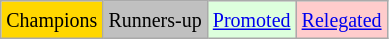<table class="wikitable">
<tr>
<td bgcolor=gold><small>Champions</small></td>
<td bgcolor=silver><small>Runners-up</small></td>
<td bgcolor="#DDFFDD"><small><a href='#'>Promoted</a></small></td>
<td bgcolor= "#FFCCCC"><small><a href='#'>Relegated</a></small></td>
</tr>
</table>
